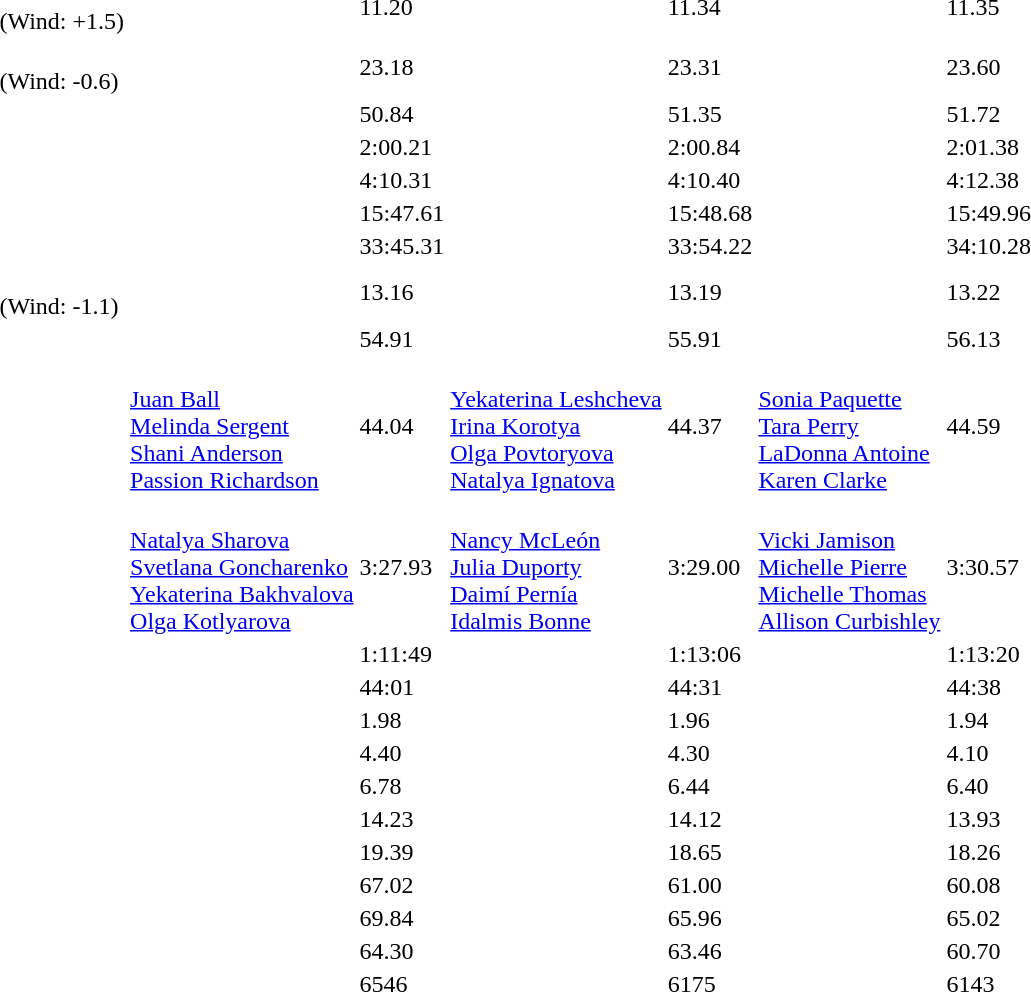<table>
<tr>
<td><br>(Wind: +1.5)</td>
<td></td>
<td>11.20</td>
<td></td>
<td>11.34</td>
<td></td>
<td>11.35</td>
</tr>
<tr>
<td><br>(Wind: -0.6)</td>
<td></td>
<td>23.18</td>
<td></td>
<td>23.31</td>
<td></td>
<td>23.60</td>
</tr>
<tr>
<td></td>
<td></td>
<td>50.84</td>
<td></td>
<td>51.35</td>
<td></td>
<td>51.72</td>
</tr>
<tr>
<td></td>
<td></td>
<td>2:00.21</td>
<td></td>
<td>2:00.84</td>
<td></td>
<td>2:01.38</td>
</tr>
<tr>
<td></td>
<td></td>
<td>4:10.31</td>
<td></td>
<td>4:10.40</td>
<td></td>
<td>4:12.38</td>
</tr>
<tr>
<td></td>
<td></td>
<td>15:47.61</td>
<td></td>
<td>15:48.68</td>
<td></td>
<td>15:49.96</td>
</tr>
<tr>
<td></td>
<td></td>
<td>33:45.31</td>
<td></td>
<td>33:54.22</td>
<td></td>
<td>34:10.28</td>
</tr>
<tr>
<td><br>(Wind: -1.1)</td>
<td></td>
<td>13.16</td>
<td></td>
<td>13.19</td>
<td></td>
<td>13.22</td>
</tr>
<tr>
<td></td>
<td></td>
<td>54.91</td>
<td></td>
<td>55.91</td>
<td></td>
<td>56.13</td>
</tr>
<tr>
<td></td>
<td><br><a href='#'>Juan Ball</a><br><a href='#'>Melinda Sergent</a><br><a href='#'>Shani Anderson</a><br><a href='#'>Passion Richardson</a></td>
<td>44.04</td>
<td><br><a href='#'>Yekaterina Leshcheva</a><br><a href='#'>Irina Korotya</a><br><a href='#'>Olga Povtoryova</a><br><a href='#'>Natalya Ignatova</a></td>
<td>44.37</td>
<td><br><a href='#'>Sonia Paquette</a><br><a href='#'>Tara Perry</a><br><a href='#'>LaDonna Antoine</a><br><a href='#'>Karen Clarke</a></td>
<td>44.59</td>
</tr>
<tr>
<td></td>
<td><br><a href='#'>Natalya Sharova</a><br><a href='#'>Svetlana Goncharenko</a><br><a href='#'>Yekaterina Bakhvalova</a><br><a href='#'>Olga Kotlyarova</a></td>
<td>3:27.93</td>
<td><br><a href='#'>Nancy McLeón</a><br><a href='#'>Julia Duporty</a><br><a href='#'>Daimí Pernía</a><br><a href='#'>Idalmis Bonne</a></td>
<td>3:29.00</td>
<td><br><a href='#'>Vicki Jamison</a><br><a href='#'>Michelle Pierre</a><br><a href='#'>Michelle Thomas</a><br><a href='#'>Allison Curbishley</a></td>
<td>3:30.57</td>
</tr>
<tr>
<td></td>
<td></td>
<td>1:11:49</td>
<td></td>
<td>1:13:06</td>
<td></td>
<td>1:13:20</td>
</tr>
<tr>
<td></td>
<td></td>
<td>44:01</td>
<td></td>
<td>44:31</td>
<td></td>
<td>44:38</td>
</tr>
<tr>
<td></td>
<td></td>
<td>1.98</td>
<td></td>
<td>1.96</td>
<td></td>
<td>1.94</td>
</tr>
<tr>
<td></td>
<td></td>
<td>4.40</td>
<td></td>
<td>4.30</td>
<td></td>
<td>4.10</td>
</tr>
<tr>
<td></td>
<td></td>
<td>6.78</td>
<td></td>
<td>6.44</td>
<td></td>
<td>6.40</td>
</tr>
<tr>
<td></td>
<td></td>
<td>14.23</td>
<td></td>
<td>14.12</td>
<td></td>
<td>13.93</td>
</tr>
<tr>
<td></td>
<td></td>
<td>19.39</td>
<td></td>
<td>18.65</td>
<td></td>
<td>18.26</td>
</tr>
<tr>
<td></td>
<td></td>
<td>67.02</td>
<td></td>
<td>61.00</td>
<td></td>
<td>60.08</td>
</tr>
<tr>
<td></td>
<td></td>
<td>69.84</td>
<td></td>
<td>65.96</td>
<td></td>
<td>65.02</td>
</tr>
<tr>
<td></td>
<td></td>
<td>64.30</td>
<td></td>
<td>63.46</td>
<td></td>
<td>60.70</td>
</tr>
<tr>
<td></td>
<td></td>
<td>6546</td>
<td></td>
<td>6175</td>
<td></td>
<td>6143</td>
</tr>
</table>
